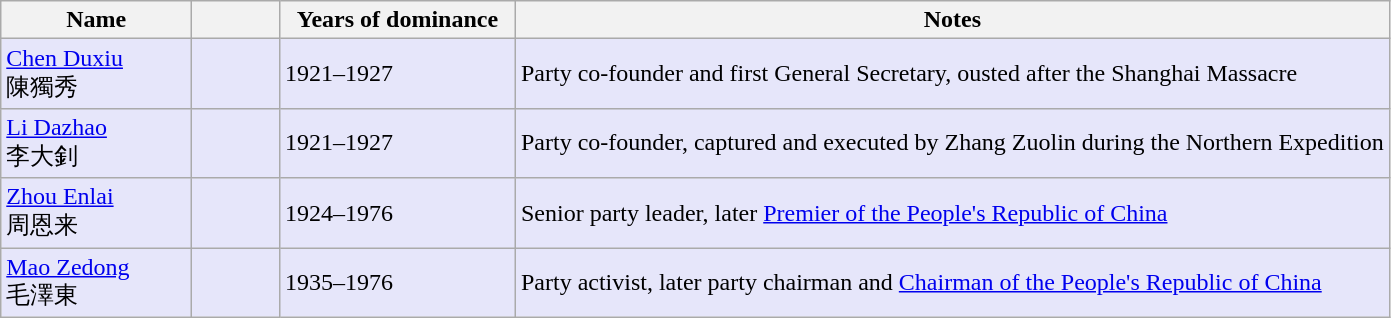<table class="wikitable">
<tr>
<th width=120px>Name</th>
<th width=51px></th>
<th width=150px>Years of dominance</th>
<th>Notes</th>
</tr>
<tr bgcolor=#E6E6FA>
<td><a href='#'>Chen Duxiu</a><br>陳獨秀</td>
<td align=center></td>
<td>1921–1927</td>
<td>Party co-founder and first General Secretary, ousted after the Shanghai Massacre</td>
</tr>
<tr bgcolor=#E6E6FA>
<td><a href='#'>Li Dazhao</a><br>李大釗</td>
<td align=center></td>
<td>1921–1927</td>
<td>Party co-founder, captured and executed by Zhang Zuolin during the Northern Expedition</td>
</tr>
<tr bgcolor=#E6E6FA>
<td><a href='#'>Zhou Enlai</a><br>周恩来</td>
<td align=center></td>
<td>1924–1976</td>
<td>Senior party leader, later <a href='#'>Premier of the People's Republic of China</a></td>
</tr>
<tr bgcolor=#E6E6FA>
<td><a href='#'>Mao Zedong</a><br>毛澤東</td>
<td align=center></td>
<td>1935–1976</td>
<td>Party activist, later party chairman and <a href='#'>Chairman of the People's Republic of China</a></td>
</tr>
</table>
